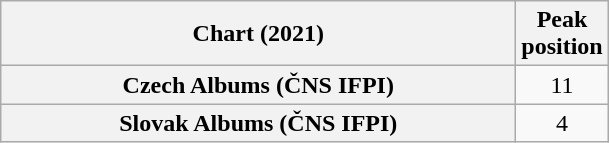<table class="wikitable sortable plainrowheaders" style="text-align:center">
<tr>
<th scope="col" style="width:21em;">Chart (2021)</th>
<th scope="col">Peak<br>position</th>
</tr>
<tr>
<th scope="row">Czech Albums (ČNS IFPI)</th>
<td>11</td>
</tr>
<tr>
<th scope="row">Slovak Albums (ČNS IFPI)</th>
<td>4</td>
</tr>
</table>
